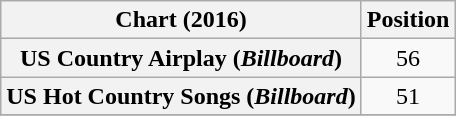<table class="wikitable sortable plainrowheaders" style="text-align:center;">
<tr>
<th scope="col">Chart (2016)</th>
<th scope="col">Position</th>
</tr>
<tr>
<th scope="row">US Country Airplay (<em>Billboard</em>)</th>
<td>56</td>
</tr>
<tr>
<th scope="row">US Hot Country Songs (<em>Billboard</em>)</th>
<td>51</td>
</tr>
<tr>
</tr>
</table>
